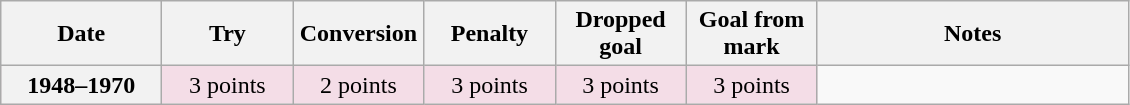<table class="wikitable">
<tr>
<th scope="col" width="100px">Date</th>
<th scope="col" width="80px">Try</th>
<th scope="col" width="80px">Conversion</th>
<th scope="col" width="80px">Penalty</th>
<th scope="col" width="80px">Dropped goal</th>
<th scope="col" width="80px">Goal from mark</th>
<th scope="col" width="200px">Notes<br></th>
</tr>
<tr style="text-align:center;  background:#F4DDE7;">
<th>1948–1970</th>
<td>3 points</td>
<td>2 points</td>
<td>3 points</td>
<td>3 points</td>
<td>3 points<br></td>
</tr>
</table>
